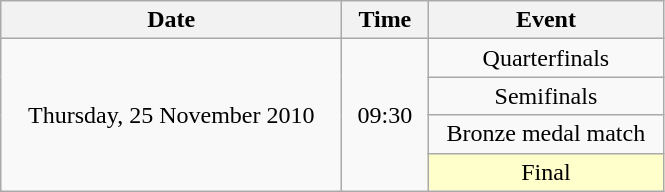<table class = "wikitable" style="text-align:center;">
<tr>
<th width=220>Date</th>
<th width=50>Time</th>
<th width=150>Event</th>
</tr>
<tr>
<td rowspan=4>Thursday, 25 November 2010</td>
<td rowspan=4>09:30</td>
<td>Quarterfinals</td>
</tr>
<tr>
<td>Semifinals</td>
</tr>
<tr>
<td>Bronze medal match</td>
</tr>
<tr>
<td bgcolor=ffffcc>Final</td>
</tr>
</table>
